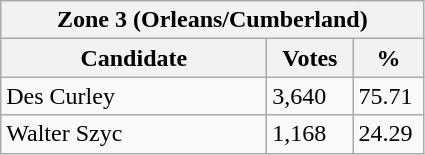<table class="wikitable">
<tr>
<th colspan="3">Zone 3 (Orleans/Cumberland)</th>
</tr>
<tr>
<th style="width: 170px">Candidate</th>
<th style="width: 50px">Votes</th>
<th style="width: 40px">%</th>
</tr>
<tr>
<td>Des Curley</td>
<td>3,640</td>
<td>75.71</td>
</tr>
<tr>
<td>Walter Szyc</td>
<td>1,168</td>
<td>24.29</td>
</tr>
</table>
